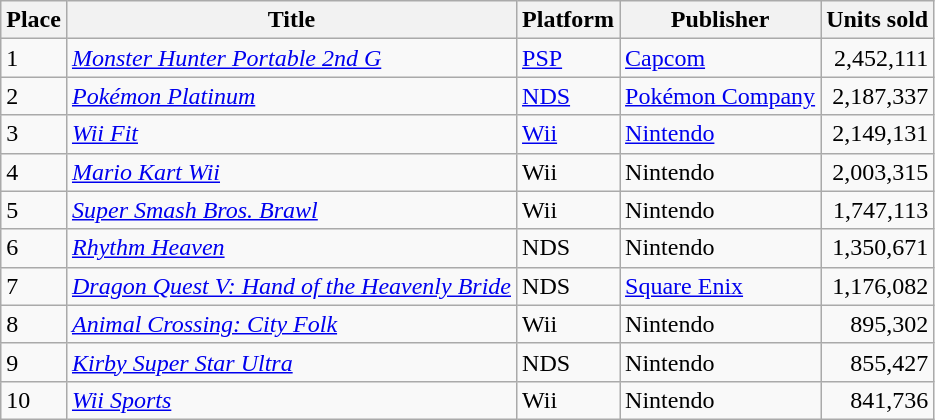<table class="wikitable">
<tr>
<th>Place</th>
<th>Title</th>
<th>Platform</th>
<th>Publisher</th>
<th>Units sold</th>
</tr>
<tr>
<td>1</td>
<td><em><a href='#'>Monster Hunter Portable 2nd G</a></em></td>
<td><a href='#'>PSP</a></td>
<td><a href='#'>Capcom</a></td>
<td align=right>2,452,111</td>
</tr>
<tr>
<td>2</td>
<td><em><a href='#'>Pokémon Platinum</a></em></td>
<td><a href='#'>NDS</a></td>
<td><a href='#'>Pokémon Company</a></td>
<td align=right>2,187,337</td>
</tr>
<tr>
<td>3</td>
<td><em><a href='#'>Wii Fit</a></em></td>
<td><a href='#'>Wii</a></td>
<td><a href='#'>Nintendo</a></td>
<td align=right>2,149,131</td>
</tr>
<tr>
<td>4</td>
<td><em><a href='#'>Mario Kart Wii</a></em></td>
<td>Wii</td>
<td>Nintendo</td>
<td align=right>2,003,315</td>
</tr>
<tr>
<td>5</td>
<td><em><a href='#'>Super Smash Bros. Brawl</a></em></td>
<td>Wii</td>
<td>Nintendo</td>
<td align=right>1,747,113</td>
</tr>
<tr>
<td>6</td>
<td><em><a href='#'>Rhythm Heaven</a></em></td>
<td>NDS</td>
<td>Nintendo</td>
<td align=right>1,350,671</td>
</tr>
<tr>
<td>7</td>
<td><em><a href='#'>Dragon Quest V: Hand of the Heavenly Bride</a></em></td>
<td>NDS</td>
<td><a href='#'>Square Enix</a></td>
<td align=right>1,176,082</td>
</tr>
<tr>
<td>8</td>
<td><em><a href='#'>Animal Crossing: City Folk</a></em></td>
<td>Wii</td>
<td>Nintendo</td>
<td align=right>895,302</td>
</tr>
<tr>
<td>9</td>
<td><em><a href='#'>Kirby Super Star Ultra</a></em></td>
<td>NDS</td>
<td>Nintendo</td>
<td align=right>855,427</td>
</tr>
<tr>
<td>10</td>
<td><em><a href='#'>Wii Sports</a></em></td>
<td>Wii</td>
<td>Nintendo</td>
<td align=right>841,736</td>
</tr>
</table>
